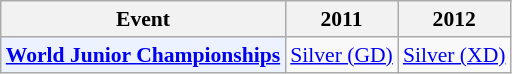<table style='font-size: 90%; text-align:center;' class='wikitable'>
<tr>
<th>Event</th>
<th>2011</th>
<th>2012</th>
</tr>
<tr>
<td bgcolor="#ECF2FF"; align="left"><strong><a href='#'>World Junior Championships</a></strong></td>
<td> <a href='#'>Silver (GD)</a></td>
<td> <a href='#'>Silver (XD)</a></td>
</tr>
</table>
